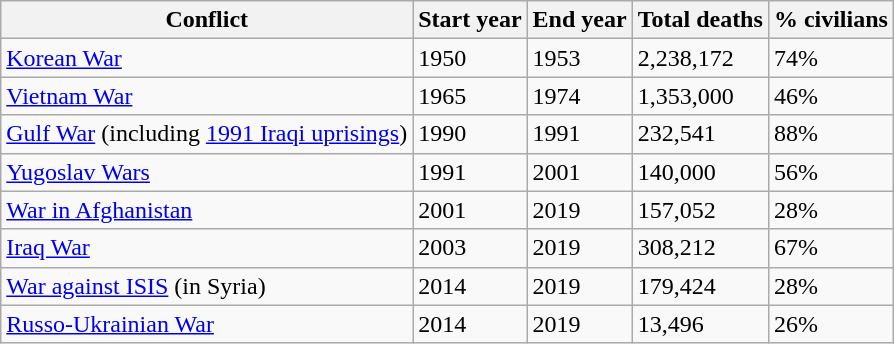<table class="wikitable sortable">
<tr>
<th>Conflict</th>
<th>Start year</th>
<th>End year</th>
<th>Total deaths</th>
<th>% civilians</th>
</tr>
<tr>
<td><a href='#'>Korean War</a></td>
<td>1950</td>
<td>1953</td>
<td>2,238,172</td>
<td>74%</td>
</tr>
<tr>
<td><a href='#'>Vietnam War</a></td>
<td>1965</td>
<td>1974</td>
<td>1,353,000</td>
<td>46%</td>
</tr>
<tr>
<td><a href='#'>Gulf War</a> (including <a href='#'>1991 Iraqi uprisings</a>)</td>
<td>1990</td>
<td>1991</td>
<td>232,541</td>
<td>88%</td>
</tr>
<tr>
<td><a href='#'>Yugoslav Wars</a></td>
<td>1991</td>
<td>2001</td>
<td>140,000</td>
<td>56%</td>
</tr>
<tr>
<td><a href='#'>War in Afghanistan</a></td>
<td>2001</td>
<td>2019</td>
<td>157,052</td>
<td>28%</td>
</tr>
<tr>
<td><a href='#'>Iraq War</a></td>
<td>2003</td>
<td>2019</td>
<td>308,212</td>
<td>67%</td>
</tr>
<tr>
<td><a href='#'>War against ISIS</a> (in Syria)</td>
<td>2014</td>
<td>2019</td>
<td>179,424</td>
<td>28%</td>
</tr>
<tr>
<td><a href='#'>Russo-Ukrainian War</a></td>
<td>2014</td>
<td>2019</td>
<td>13,496</td>
<td>26%</td>
</tr>
</table>
